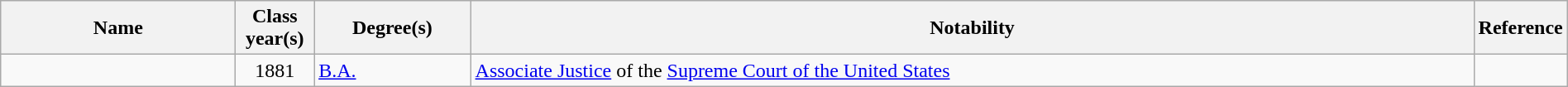<table class="wikitable sortable" style="width:100%">
<tr>
<th style="width:15%;">Name</th>
<th style="width:5%;">Class year(s)</th>
<th style="width:10%;">Degree(s)</th>
<th style="width:*;" class="unsortable">Notability</th>
<th style="width:5%;" class="unsortable">Reference</th>
</tr>
<tr>
<td></td>
<td style="text-align:center;">1881</td>
<td><a href='#'>B.A.</a></td>
<td><a href='#'>Associate Justice</a> of the <a href='#'>Supreme Court of the United States</a></td>
<td style="text-align:center;"></td>
</tr>
</table>
